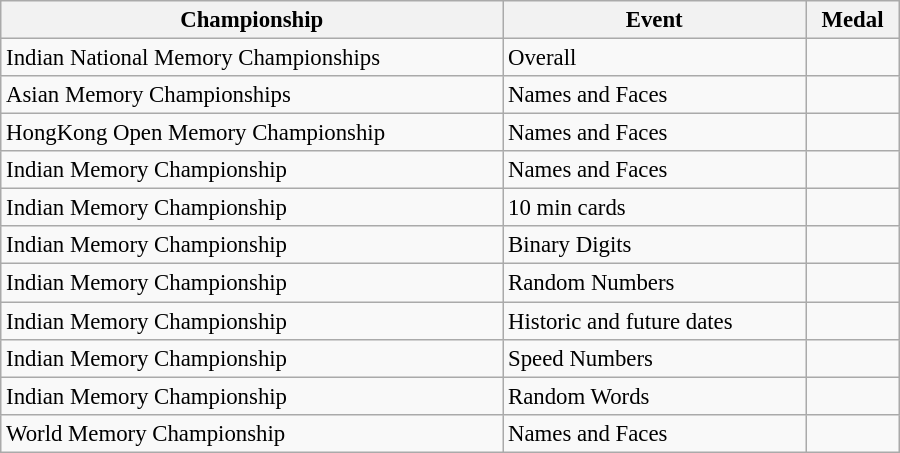<table class="wikitable sortable"  style="width:600px; font-size:95%;">
<tr>
<th style="text-align:center;">Championship</th>
<th style="text-align:center;">Event</th>
<th style="text-align:center;">Medal</th>
</tr>
<tr>
<td> Indian National Memory Championships</td>
<td>Overall</td>
<td style="text-align:left;"></td>
</tr>
<tr>
<td> Asian Memory Championships</td>
<td>Names and Faces</td>
<td style="text-align:left;"></td>
</tr>
<tr>
<td> HongKong Open Memory Championship</td>
<td>Names and Faces</td>
<td style="text-align:left;"></td>
</tr>
<tr>
<td> Indian Memory Championship</td>
<td>Names and Faces</td>
<td style="text-align:left;"></td>
</tr>
<tr>
<td> Indian Memory Championship</td>
<td>10 min cards</td>
<td style="text-align:left;"></td>
</tr>
<tr>
<td> Indian Memory Championship</td>
<td>Binary Digits</td>
<td style="text-align:left;"></td>
</tr>
<tr>
<td> Indian Memory Championship</td>
<td>Random Numbers</td>
<td style="text-align:left;"></td>
</tr>
<tr>
<td> Indian Memory Championship</td>
<td>Historic and future dates</td>
<td style="text-align:left;"></td>
</tr>
<tr>
<td> Indian Memory Championship</td>
<td>Speed Numbers</td>
<td style="text-align:left;"></td>
</tr>
<tr>
<td> Indian Memory Championship</td>
<td>Random Words</td>
<td style="text-align:left;"></td>
</tr>
<tr>
<td> World Memory Championship</td>
<td>Names and Faces</td>
<td style="text-align:left;"></td>
</tr>
</table>
